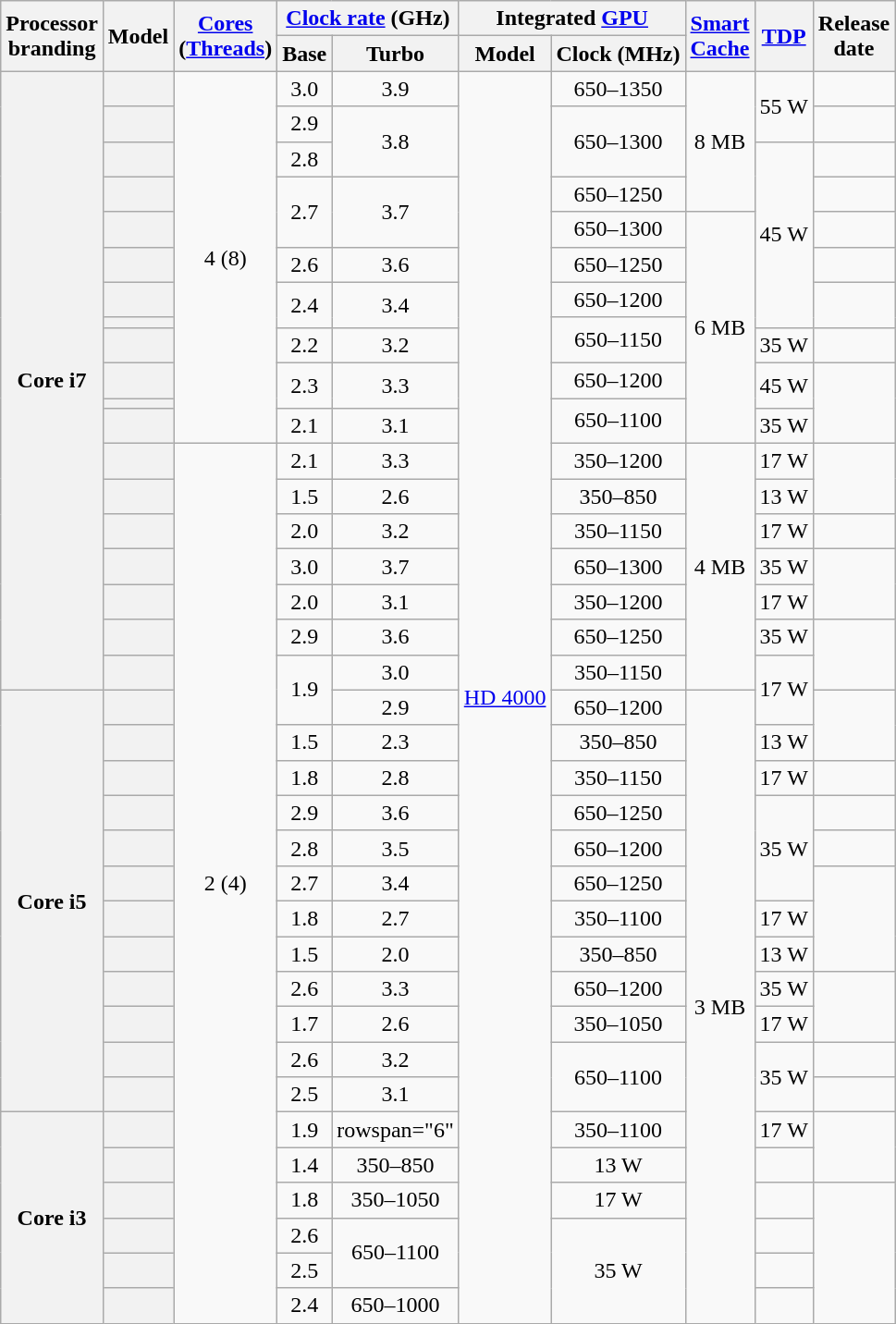<table class="wikitable sortable nowrap" style="text-align: center;">
<tr>
<th class="unsortable" rowspan="2">Processor<br>branding</th>
<th rowspan="2">Model</th>
<th class="unsortable" rowspan="2"><a href='#'>Cores</a><br>(<a href='#'>Threads</a>)</th>
<th colspan="2"><a href='#'>Clock rate</a> (GHz)</th>
<th colspan="2">Integrated <a href='#'>GPU</a></th>
<th class="unsortable" rowspan="2"><a href='#'>Smart<br>Cache</a></th>
<th rowspan="2"><a href='#'>TDP</a></th>
<th rowspan="2">Release<br>date</th>
</tr>
<tr>
<th class="unsortable">Base</th>
<th class="unsortable">Turbo</th>
<th class="unsortable">Model</th>
<th class="unsortable">Clock (MHz)</th>
</tr>
<tr>
<th rowspan="19">Core i7</th>
<th style="text-align:left;" data-sort-value="sku37"></th>
<td rowspan="12">4 (8)</td>
<td>3.0</td>
<td>3.9</td>
<td rowspan="37"><a href='#'>HD 4000</a></td>
<td>650–1350</td>
<td rowspan="4">8 MB</td>
<td rowspan="2">55 W</td>
<td></td>
</tr>
<tr>
<th style="text-align:left;" data-sort-value="sku36"></th>
<td>2.9</td>
<td rowspan="2">3.8</td>
<td rowspan="2">650–1300</td>
<td></td>
</tr>
<tr>
<th style="text-align:left;" data-sort-value="sku35"></th>
<td>2.8</td>
<td rowspan="6">45 W</td>
<td></td>
</tr>
<tr>
<th style="text-align:left;" data-sort-value="sku34"></th>
<td rowspan="2">2.7</td>
<td rowspan="2">3.7</td>
<td>650–1250</td>
<td></td>
</tr>
<tr>
<th style="text-align:left;" data-sort-value="sku33"></th>
<td>650–1300</td>
<td rowspan="8">6 MB</td>
<td></td>
</tr>
<tr>
<th style="text-align:left;" data-sort-value="sku32"></th>
<td>2.6</td>
<td>3.6</td>
<td>650–1250</td>
<td></td>
</tr>
<tr>
<th style="text-align:left;" data-sort-value="sku31"></th>
<td rowspan="2">2.4</td>
<td rowspan="2">3.4</td>
<td>650–1200</td>
<td rowspan="2"></td>
</tr>
<tr>
<th style="text-align:left;" data-sort-value="sku30"></th>
<td rowspan="2">650–1150</td>
</tr>
<tr>
<th style="text-align:left;" data-sort-value="sku29"></th>
<td>2.2</td>
<td>3.2</td>
<td>35 W</td>
<td></td>
</tr>
<tr>
<th style="text-align:left;" data-sort-value="sku28"></th>
<td rowspan="2">2.3</td>
<td rowspan="2">3.3</td>
<td>650–1200</td>
<td rowspan="2">45 W</td>
<td rowspan="3"></td>
</tr>
<tr>
<th style="text-align:left;" data-sort-value="sku27"></th>
<td rowspan="2">650–1100</td>
</tr>
<tr>
<th style="text-align:left;" data-sort-value="sku26"></th>
<td>2.1</td>
<td>3.1</td>
<td>35 W</td>
</tr>
<tr>
<th style="text-align:left;" data-sort-value="sku25"></th>
<td rowspan="25">2 (4)</td>
<td>2.1</td>
<td>3.3</td>
<td>350–1200</td>
<td rowspan="7">4 MB</td>
<td>17 W</td>
<td rowspan="2"></td>
</tr>
<tr>
<th style="text-align:left;" data-sort-value="sku24"></th>
<td>1.5</td>
<td>2.6</td>
<td>350–850</td>
<td>13 W</td>
</tr>
<tr>
<th style="text-align:left;" data-sort-value="sku23"></th>
<td>2.0</td>
<td>3.2</td>
<td>350–1150</td>
<td>17 W</td>
<td></td>
</tr>
<tr>
<th style="text-align:left;" data-sort-value="sku22"></th>
<td>3.0</td>
<td>3.7</td>
<td>650–1300</td>
<td>35 W</td>
<td rowspan="2"></td>
</tr>
<tr>
<th style="text-align:left;" data-sort-value="sku21"></th>
<td>2.0</td>
<td>3.1</td>
<td>350–1200</td>
<td>17 W</td>
</tr>
<tr>
<th style="text-align:left;" data-sort-value="sku20"></th>
<td>2.9</td>
<td>3.6</td>
<td>650–1250</td>
<td>35 W</td>
<td rowspan="2"></td>
</tr>
<tr>
<th style="text-align:left;" data-sort-value="sku19"></th>
<td rowspan="2">1.9</td>
<td>3.0</td>
<td>350–1150</td>
<td rowspan="2">17 W</td>
</tr>
<tr>
<th rowspan="12">Core i5</th>
<th style="text-align:left;" data-sort-value="sku18"></th>
<td>2.9</td>
<td>650–1200</td>
<td rowspan="18">3 MB</td>
<td rowspan="2"></td>
</tr>
<tr>
<th style="text-align:left;" data-sort-value="sku17"></th>
<td>1.5</td>
<td>2.3</td>
<td>350–850</td>
<td>13 W</td>
</tr>
<tr>
<th style="text-align:left;" data-sort-value="sku16"></th>
<td>1.8</td>
<td>2.8</td>
<td>350–1150</td>
<td>17 W</td>
<td></td>
</tr>
<tr>
<th style="text-align:left;" data-sort-value="sku15"></th>
<td>2.9</td>
<td>3.6</td>
<td>650–1250</td>
<td rowspan="3">35 W</td>
<td></td>
</tr>
<tr>
<th style="text-align:left;" data-sort-value="sku14"></th>
<td>2.8</td>
<td>3.5</td>
<td>650–1200</td>
<td></td>
</tr>
<tr>
<th style="text-align:left;" data-sort-value="sku13"></th>
<td>2.7</td>
<td>3.4</td>
<td>650–1250</td>
<td rowspan="3"></td>
</tr>
<tr>
<th style="text-align:left;" data-sort-value="sku12"></th>
<td>1.8</td>
<td>2.7</td>
<td>350–1100</td>
<td>17 W</td>
</tr>
<tr>
<th style="text-align:left;" data-sort-value="sku11"></th>
<td>1.5</td>
<td>2.0</td>
<td>350–850</td>
<td>13 W</td>
</tr>
<tr>
<th style="text-align:left;" data-sort-value="sku10"></th>
<td>2.6</td>
<td>3.3</td>
<td>650–1200</td>
<td>35 W</td>
<td rowspan="2"></td>
</tr>
<tr>
<th style="text-align:left;" data-sort-value="sku9"></th>
<td>1.7</td>
<td>2.6</td>
<td>350–1050</td>
<td>17 W</td>
</tr>
<tr>
<th style="text-align:left;" data-sort-value="sku8"></th>
<td>2.6</td>
<td>3.2</td>
<td rowspan="2">650–1100</td>
<td rowspan="2">35 W</td>
<td></td>
</tr>
<tr>
<th style="text-align:left;" data-sort-value="sku7"></th>
<td>2.5</td>
<td>3.1</td>
<td></td>
</tr>
<tr>
<th rowspan="6">Core i3</th>
<th style="text-align:left;" data-sort-value="sku6"></th>
<td>1.9</td>
<td>rowspan="6" </td>
<td>350–1100</td>
<td>17 W</td>
<td rowspan="2"></td>
</tr>
<tr>
<th style="text-align:left;" data-sort-value="sku5"></th>
<td>1.4</td>
<td>350–850</td>
<td>13 W</td>
</tr>
<tr>
<th style="text-align:left;" data-sort-value="sku4"></th>
<td>1.8</td>
<td>350–1050</td>
<td>17 W</td>
<td></td>
</tr>
<tr>
<th style="text-align:left;" data-sort-value="sku3"></th>
<td>2.6</td>
<td rowspan="2">650–1100</td>
<td rowspan="3">35 W</td>
<td></td>
</tr>
<tr>
<th style="text-align:left;" data-sort-value="sku2"></th>
<td>2.5</td>
<td></td>
</tr>
<tr>
<th style="text-align:left;" data-sort-value="sku1"></th>
<td>2.4</td>
<td>650–1000</td>
<td></td>
</tr>
</table>
